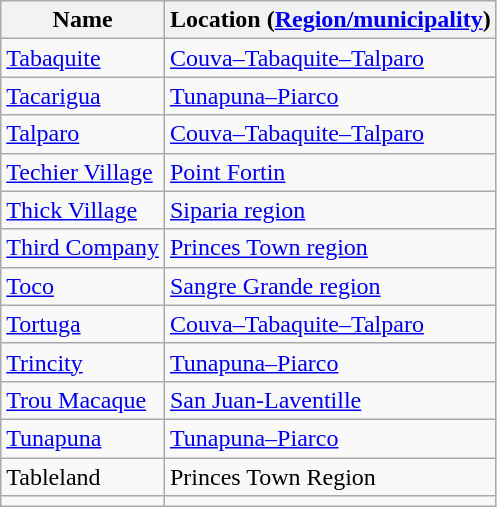<table class="wikitable">
<tr>
<th>Name</th>
<th>Location (<a href='#'>Region/municipality</a>)</th>
</tr>
<tr>
<td><a href='#'>Tabaquite</a></td>
<td><a href='#'>Couva–Tabaquite–Talparo</a></td>
</tr>
<tr>
<td><a href='#'>Tacarigua</a></td>
<td><a href='#'>Tunapuna–Piarco</a></td>
</tr>
<tr>
<td><a href='#'>Talparo</a></td>
<td><a href='#'>Couva–Tabaquite–Talparo</a></td>
</tr>
<tr>
<td><a href='#'>Techier Village</a></td>
<td><a href='#'>Point Fortin</a></td>
</tr>
<tr>
<td><a href='#'>Thick Village</a></td>
<td><a href='#'>Siparia region</a></td>
</tr>
<tr>
<td><a href='#'>Third Company</a></td>
<td><a href='#'>Princes Town region</a></td>
</tr>
<tr>
<td><a href='#'>Toco</a></td>
<td><a href='#'>Sangre Grande region</a></td>
</tr>
<tr>
<td><a href='#'>Tortuga</a></td>
<td><a href='#'>Couva–Tabaquite–Talparo</a></td>
</tr>
<tr>
<td><a href='#'>Trincity</a></td>
<td><a href='#'>Tunapuna–Piarco</a></td>
</tr>
<tr>
<td><a href='#'>Trou Macaque</a></td>
<td><a href='#'>San Juan-Laventille</a></td>
</tr>
<tr>
<td><a href='#'>Tunapuna</a></td>
<td><a href='#'>Tunapuna–Piarco</a></td>
</tr>
<tr>
<td>Tableland</td>
<td>Princes Town Region</td>
</tr>
<tr>
<td></td>
<td></td>
</tr>
</table>
